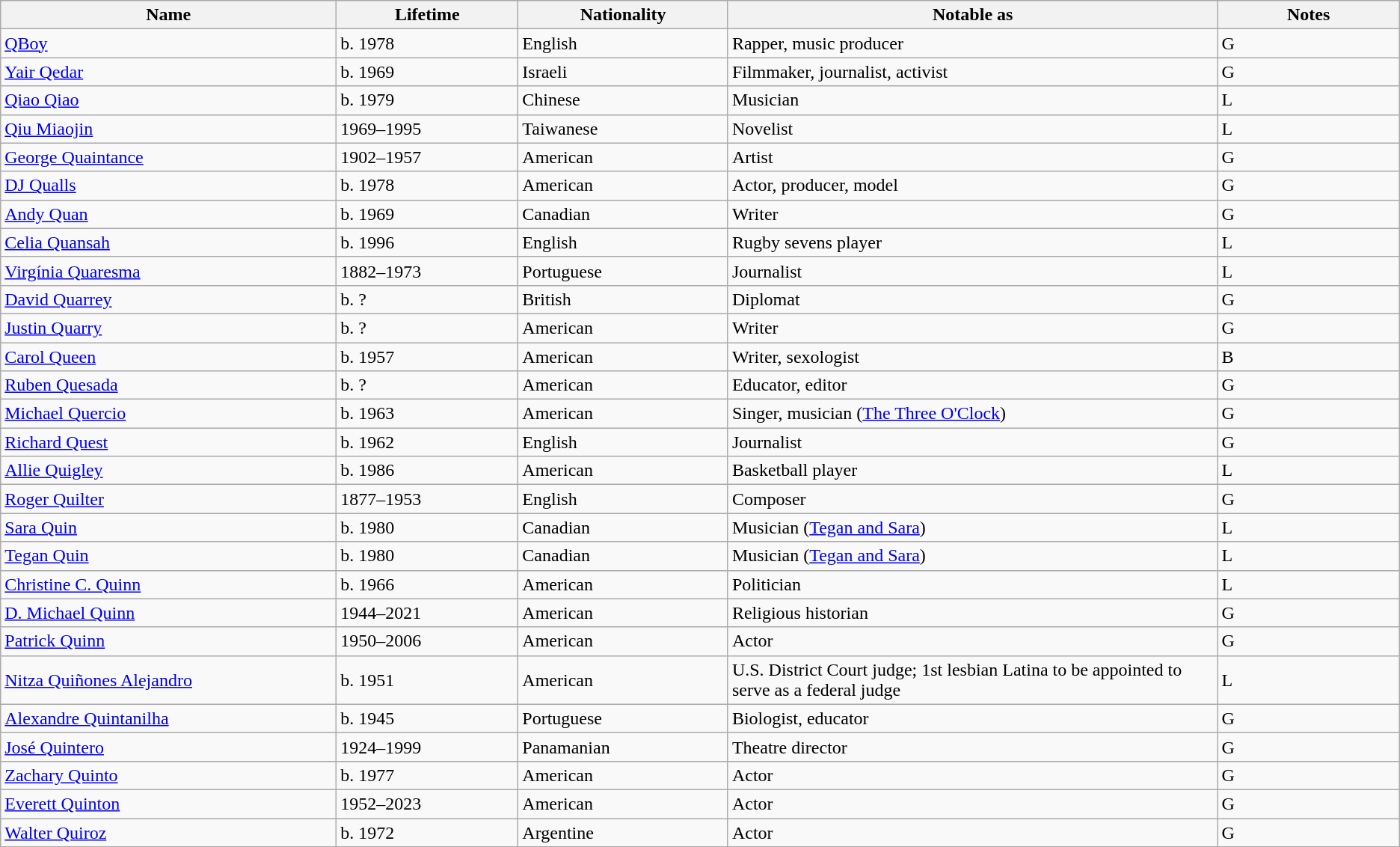<table class="wikitable sortable">
<tr>
<th width="24%">Name</th>
<th width="13%">Lifetime</th>
<th width="15%">Nationality</th>
<th width="35%">Notable as</th>
<th width="17%">Notes</th>
</tr>
<tr>
<td><a href='#'>QBoy</a></td>
<td>b. 1978</td>
<td>English</td>
<td>Rapper, music producer</td>
<td>G</td>
</tr>
<tr>
<td><a href='#'>Yair Qedar</a></td>
<td>b. 1969</td>
<td>Israeli</td>
<td>Filmmaker, journalist, activist</td>
<td>G</td>
</tr>
<tr>
<td><a href='#'>Qiao Qiao</a></td>
<td>b. 1979</td>
<td>Chinese</td>
<td>Musician</td>
<td>L</td>
</tr>
<tr>
<td><a href='#'>Qiu Miaojin</a></td>
<td>1969–1995</td>
<td>Taiwanese</td>
<td>Novelist</td>
<td>L</td>
</tr>
<tr>
<td><a href='#'>George Quaintance</a></td>
<td>1902–1957</td>
<td>American</td>
<td>Artist</td>
<td>G</td>
</tr>
<tr>
<td><a href='#'>DJ Qualls</a></td>
<td>b. 1978</td>
<td>American</td>
<td>Actor, producer, model</td>
<td>G</td>
</tr>
<tr>
<td><a href='#'>Andy Quan</a></td>
<td>b. 1969</td>
<td>Canadian</td>
<td>Writer</td>
<td>G</td>
</tr>
<tr>
<td><a href='#'>Celia Quansah</a></td>
<td>b. 1996</td>
<td>English</td>
<td>Rugby sevens player</td>
<td>L</td>
</tr>
<tr>
<td><a href='#'>Virgínia Quaresma</a></td>
<td>1882–1973</td>
<td>Portuguese</td>
<td>Journalist</td>
<td>L</td>
</tr>
<tr>
<td><a href='#'>David Quarrey</a></td>
<td>b. ?</td>
<td>British</td>
<td>Diplomat</td>
<td>G</td>
</tr>
<tr>
<td><a href='#'>Justin Quarry</a></td>
<td>b. ?</td>
<td>American</td>
<td>Writer</td>
<td>G</td>
</tr>
<tr>
<td><a href='#'>Carol Queen</a></td>
<td>b. 1957</td>
<td>American</td>
<td>Writer, sexologist</td>
<td>B</td>
</tr>
<tr>
<td><a href='#'>Ruben Quesada</a></td>
<td>b. ?</td>
<td>American</td>
<td>Educator, editor</td>
<td>G</td>
</tr>
<tr>
<td><a href='#'>Michael Quercio</a></td>
<td>b. 1963</td>
<td>American</td>
<td>Singer, musician (<a href='#'>The Three O'Clock</a>)</td>
<td>G</td>
</tr>
<tr>
<td><a href='#'>Richard Quest</a></td>
<td>b. 1962</td>
<td>English</td>
<td>Journalist</td>
<td>G</td>
</tr>
<tr>
<td><a href='#'>Allie Quigley</a></td>
<td>b. 1986</td>
<td>American</td>
<td>Basketball player</td>
<td>L</td>
</tr>
<tr>
<td><a href='#'>Roger Quilter</a></td>
<td>1877–1953</td>
<td>English</td>
<td>Composer</td>
<td>G</td>
</tr>
<tr>
<td><a href='#'>Sara Quin</a></td>
<td>b. 1980</td>
<td>Canadian</td>
<td>Musician (<a href='#'>Tegan and Sara</a>)</td>
<td>L</td>
</tr>
<tr>
<td><a href='#'>Tegan Quin</a></td>
<td>b. 1980</td>
<td>Canadian</td>
<td>Musician (<a href='#'>Tegan and Sara</a>)</td>
<td>L</td>
</tr>
<tr>
<td><a href='#'>Christine C. Quinn</a></td>
<td>b. 1966</td>
<td>American</td>
<td>Politician</td>
<td>L</td>
</tr>
<tr>
<td><a href='#'>D. Michael Quinn</a></td>
<td>1944–2021</td>
<td>American</td>
<td>Religious historian</td>
<td>G</td>
</tr>
<tr>
<td><a href='#'>Patrick Quinn</a></td>
<td>1950–2006</td>
<td>American</td>
<td>Actor</td>
<td>G</td>
</tr>
<tr>
<td><a href='#'>Nitza Quiñones Alejandro</a></td>
<td>b. 1951</td>
<td>American</td>
<td>U.S. District Court judge; 1st lesbian Latina to be appointed to serve as a federal judge</td>
<td>L</td>
</tr>
<tr>
<td><a href='#'>Alexandre Quintanilha</a></td>
<td>b. 1945</td>
<td>Portuguese</td>
<td>Biologist, educator</td>
<td>G</td>
</tr>
<tr>
<td><a href='#'>José Quintero</a></td>
<td>1924–1999</td>
<td>Panamanian</td>
<td>Theatre director</td>
<td>G</td>
</tr>
<tr>
<td><a href='#'>Zachary Quinto</a></td>
<td>b. 1977</td>
<td>American</td>
<td>Actor</td>
<td>G</td>
</tr>
<tr>
<td><a href='#'>Everett Quinton</a></td>
<td>1952–2023</td>
<td>American</td>
<td>Actor</td>
<td>G</td>
</tr>
<tr>
<td><a href='#'>Walter Quiroz</a></td>
<td>b. 1972</td>
<td>Argentine</td>
<td>Actor</td>
<td>G</td>
</tr>
</table>
